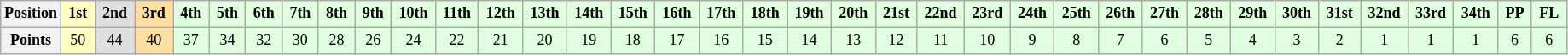<table class="wikitable" style="font-size:75%; text-align:center">
<tr>
<th>Position</th>
<td style="background:#ffffbf;"> <strong>1st</strong> </td>
<td style="background:#dfdfdf;"> <strong>2nd</strong> </td>
<td style="background:#ffdf9f;"> <strong>3rd</strong> </td>
<td style="background:#dfffdf;"> <strong>4th</strong> </td>
<td style="background:#dfffdf;"> <strong>5th</strong> </td>
<td style="background:#dfffdf;"> <strong>6th</strong> </td>
<td style="background:#dfffdf;"> <strong>7th</strong> </td>
<td style="background:#dfffdf;"> <strong>8th</strong> </td>
<td style="background:#dfffdf;"> <strong>9th</strong> </td>
<td style="background:#dfffdf;"> <strong>10th</strong> </td>
<td style="background:#dfffdf;"> <strong>11th</strong> </td>
<td style="background:#dfffdf;"> <strong>12th</strong> </td>
<td style="background:#dfffdf;"> <strong>13th</strong> </td>
<td style="background:#dfffdf;"> <strong>14th</strong> </td>
<td style="background:#dfffdf;"> <strong>15th</strong> </td>
<td style="background:#dfffdf;"> <strong>16th</strong> </td>
<td style="background:#dfffdf;"> <strong>17th</strong> </td>
<td style="background:#dfffdf;"> <strong>18th</strong> </td>
<td style="background:#dfffdf;"> <strong>19th</strong> </td>
<td style="background:#dfffdf;"> <strong>20th</strong> </td>
<td style="background:#dfffdf;"> <strong>21st</strong> </td>
<td style="background:#dfffdf;"> <strong>22nd</strong> </td>
<td style="background:#dfffdf;"> <strong>23rd</strong> </td>
<td style="background:#dfffdf;"> <strong>24th</strong> </td>
<td style="background:#dfffdf;"> <strong>25th</strong> </td>
<td style="background:#dfffdf;"> <strong>26th</strong> </td>
<td style="background:#dfffdf;"> <strong>27th</strong> </td>
<td style="background:#dfffdf;"> <strong>28th</strong> </td>
<td style="background:#dfffdf;"> <strong>29th</strong> </td>
<td style="background:#dfffdf;"> <strong>30th</strong> </td>
<td style="background:#dfffdf;"> <strong>31st</strong> </td>
<td style="background:#dfffdf;"> <strong>32nd</strong> </td>
<td style="background:#dfffdf;"> <strong>33rd</strong> </td>
<td style="background:#dfffdf;"> <strong>34th</strong> </td>
<td style="background:#dfffdf;"> <strong>PP</strong> </td>
<td style="background:#dfffdf;"> <strong>FL</strong> </td>
</tr>
<tr>
<th>Points</th>
<td style="background:#ffffbf;">50</td>
<td style="background:#dfdfdf;">44</td>
<td style="background:#ffdf9f;">40</td>
<td style="background:#dfffdf;">37</td>
<td style="background:#dfffdf;">34</td>
<td style="background:#dfffdf;">32</td>
<td style="background:#dfffdf;">30</td>
<td style="background:#dfffdf;">28</td>
<td style="background:#dfffdf;">26</td>
<td style="background:#dfffdf;">24</td>
<td style="background:#dfffdf;">22</td>
<td style="background:#dfffdf;">21</td>
<td style="background:#dfffdf;">20</td>
<td style="background:#dfffdf;">19</td>
<td style="background:#dfffdf;">18</td>
<td style="background:#dfffdf;">17</td>
<td style="background:#dfffdf;">16</td>
<td style="background:#dfffdf;">15</td>
<td style="background:#dfffdf;">14</td>
<td style="background:#dfffdf;">13</td>
<td style="background:#dfffdf;">12</td>
<td style="background:#dfffdf;">11</td>
<td style="background:#dfffdf;">10</td>
<td style="background:#dfffdf;">9</td>
<td style="background:#dfffdf;">8</td>
<td style="background:#dfffdf;">7</td>
<td style="background:#dfffdf;">6</td>
<td style="background:#dfffdf;">5</td>
<td style="background:#dfffdf;">4</td>
<td style="background:#dfffdf;">3</td>
<td style="background:#dfffdf;">2</td>
<td style="background:#dfffdf;">1</td>
<td style="background:#dfffdf;">1</td>
<td style="background:#dfffdf;">1</td>
<td style="background:#dfffdf;">6</td>
<td style="background:#dfffdf;">6</td>
</tr>
</table>
